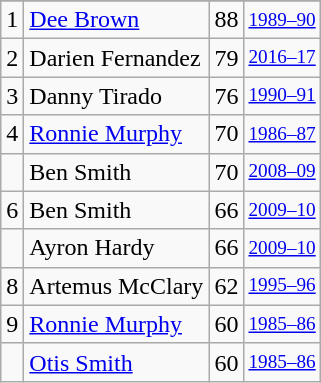<table class="wikitable">
<tr>
</tr>
<tr>
<td>1</td>
<td><a href='#'>Dee Brown</a></td>
<td>88</td>
<td style="font-size:80%;"><a href='#'>1989–90</a></td>
</tr>
<tr>
<td>2</td>
<td>Darien Fernandez</td>
<td>79</td>
<td style="font-size:80%;"><a href='#'>2016–17</a></td>
</tr>
<tr>
<td>3</td>
<td>Danny Tirado</td>
<td>76</td>
<td style="font-size:80%;"><a href='#'>1990–91</a></td>
</tr>
<tr>
<td>4</td>
<td><a href='#'>Ronnie Murphy</a></td>
<td>70</td>
<td style="font-size:80%;"><a href='#'>1986–87</a></td>
</tr>
<tr>
<td></td>
<td>Ben Smith</td>
<td>70</td>
<td style="font-size:80%;"><a href='#'>2008–09</a></td>
</tr>
<tr>
<td>6</td>
<td>Ben Smith</td>
<td>66</td>
<td style="font-size:80%;"><a href='#'>2009–10</a></td>
</tr>
<tr>
<td></td>
<td>Ayron Hardy</td>
<td>66</td>
<td style="font-size:80%;"><a href='#'>2009–10</a></td>
</tr>
<tr>
<td>8</td>
<td>Artemus McClary</td>
<td>62</td>
<td style="font-size:80%;"><a href='#'>1995–96</a></td>
</tr>
<tr>
<td>9</td>
<td><a href='#'>Ronnie Murphy</a></td>
<td>60</td>
<td style="font-size:80%;"><a href='#'>1985–86</a></td>
</tr>
<tr>
<td></td>
<td><a href='#'>Otis Smith</a></td>
<td>60</td>
<td style="font-size:80%;"><a href='#'>1985–86</a></td>
</tr>
</table>
